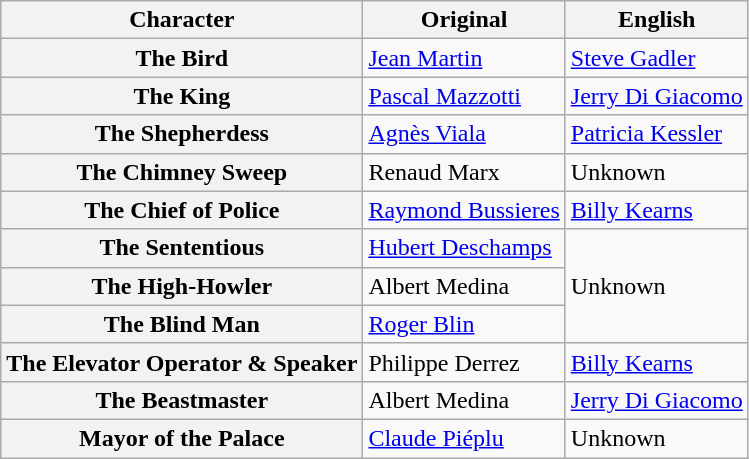<table class="wikitable">
<tr>
<th>Character</th>
<th>Original</th>
<th>English</th>
</tr>
<tr>
<th>The Bird</th>
<td><a href='#'>Jean Martin</a></td>
<td><a href='#'>Steve Gadler</a></td>
</tr>
<tr>
<th>The King</th>
<td><a href='#'>Pascal Mazzotti</a></td>
<td><a href='#'>Jerry Di Giacomo</a></td>
</tr>
<tr>
<th>The Shepherdess</th>
<td><a href='#'>Agnès Viala</a></td>
<td><a href='#'>Patricia Kessler</a></td>
</tr>
<tr>
<th>The Chimney Sweep</th>
<td>Renaud Marx</td>
<td>Unknown</td>
</tr>
<tr>
<th>The Chief of Police</th>
<td><a href='#'>Raymond Bussieres</a></td>
<td><a href='#'>Billy Kearns</a></td>
</tr>
<tr>
<th>The Sententious</th>
<td><a href='#'>Hubert Deschamps</a></td>
<td rowspan="3">Unknown</td>
</tr>
<tr>
<th>The High-Howler</th>
<td>Albert Medina</td>
</tr>
<tr>
<th>The Blind Man</th>
<td><a href='#'>Roger Blin</a></td>
</tr>
<tr>
<th>The Elevator Operator & Speaker</th>
<td>Philippe Derrez</td>
<td><a href='#'>Billy Kearns</a></td>
</tr>
<tr>
<th>The Beastmaster</th>
<td>Albert Medina</td>
<td><a href='#'>Jerry Di Giacomo</a></td>
</tr>
<tr>
<th>Mayor of the Palace</th>
<td><a href='#'>Claude Piéplu</a></td>
<td>Unknown</td>
</tr>
</table>
